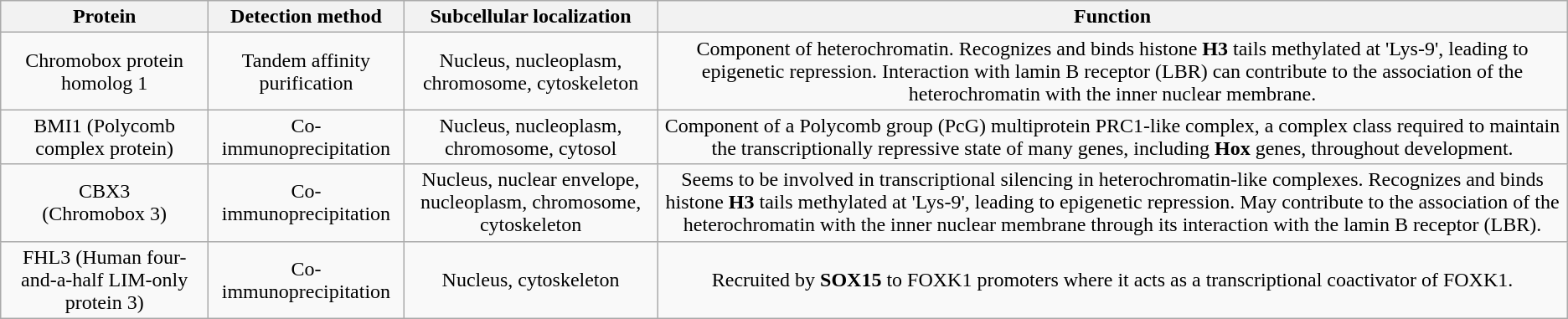<table class="wikitable" style="text-align: center;">
<tr>
<th>Protein</th>
<th>Detection method</th>
<th>Subcellular localization</th>
<th>Function</th>
</tr>
<tr>
<td>Chromobox protein homolog 1</td>
<td>Tandem affinity purification</td>
<td>Nucleus, nucleoplasm, chromosome, cytoskeleton</td>
<td>Component of heterochromatin. Recognizes and binds histone <strong>H3</strong> tails methylated at 'Lys-9', leading to epigenetic repression. Interaction with lamin B receptor (LBR) can contribute to the association of the heterochromatin with the inner nuclear membrane.</td>
</tr>
<tr>
<td>BMI1 (Polycomb complex protein)</td>
<td>Co-immunoprecipitation</td>
<td>Nucleus, nucleoplasm, chromosome, cytosol</td>
<td>Component of a Polycomb group (PcG) multiprotein PRC1-like complex, a complex class required to maintain the transcriptionally repressive state of many genes, including <strong>Hox</strong> genes, throughout development.</td>
</tr>
<tr>
<td>CBX3<br>(Chromobox 3)</td>
<td>Co-immunoprecipitation</td>
<td>Nucleus, nuclear envelope, nucleoplasm, chromosome, cytoskeleton</td>
<td>Seems to be involved in transcriptional silencing in heterochromatin-like complexes. Recognizes and binds histone <strong>H3</strong> tails methylated at 'Lys-9', leading to epigenetic repression. May contribute to the association of the heterochromatin with the inner nuclear membrane through its interaction with the lamin B receptor (LBR).</td>
</tr>
<tr>
<td>FHL3 (Human four-and-a-half LIM-only protein 3)</td>
<td>Co-immunoprecipitation</td>
<td>Nucleus, cytoskeleton</td>
<td>Recruited by <strong>SOX15</strong> to FOXK1 promoters where it acts as a transcriptional coactivator of FOXK1.</td>
</tr>
</table>
